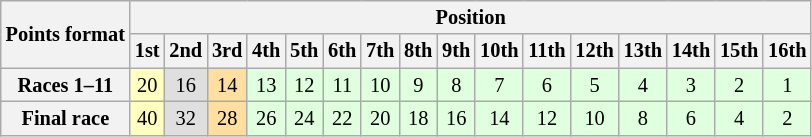<table class="wikitable" style="font-size:85%; text-align:center">
<tr style="background:#f9f9f9">
<th rowspan="2">Points format</th>
<th colspan="16">Position</th>
</tr>
<tr>
<th>1st</th>
<th>2nd</th>
<th>3rd</th>
<th>4th</th>
<th>5th</th>
<th>6th</th>
<th>7th</th>
<th>8th</th>
<th>9th</th>
<th>10th</th>
<th>11th</th>
<th>12th</th>
<th>13th</th>
<th>14th</th>
<th>15th</th>
<th>16th</th>
</tr>
<tr>
<th>Races 1–11</th>
<td style="background:#ffffbf;">20</td>
<td style="background:#dfdfdf;">16</td>
<td style="background:#ffdf9f;">14</td>
<td style="background:#dfffdf;">13</td>
<td style="background:#dfffdf;">12</td>
<td style="background:#dfffdf;">11</td>
<td style="background:#dfffdf;">10</td>
<td style="background:#dfffdf;">9</td>
<td style="background:#dfffdf;">8</td>
<td style="background:#dfffdf;">7</td>
<td style="background:#dfffdf;">6</td>
<td style="background:#dfffdf;">5</td>
<td style="background:#dfffdf;">4</td>
<td style="background:#dfffdf;">3</td>
<td style="background:#dfffdf;">2</td>
<td style="background:#dfffdf;">1</td>
</tr>
<tr>
<th>Final race</th>
<td style="background:#ffffbf;">40</td>
<td style="background:#dfdfdf;">32</td>
<td style="background:#ffdf9f;">28</td>
<td style="background:#dfffdf;">26</td>
<td style="background:#dfffdf;">24</td>
<td style="background:#dfffdf;">22</td>
<td style="background:#dfffdf;">20</td>
<td style="background:#dfffdf;">18</td>
<td style="background:#dfffdf;">16</td>
<td style="background:#dfffdf;">14</td>
<td style="background:#dfffdf;">12</td>
<td style="background:#dfffdf;">10</td>
<td style="background:#dfffdf;">8</td>
<td style="background:#dfffdf;">6</td>
<td style="background:#dfffdf;">4</td>
<td style="background:#dfffdf;">2</td>
</tr>
</table>
